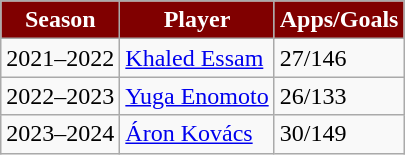<table class="wikitable">
<tr>
<th style="color:white; background:maroon">Season</th>
<th style="color:white; background:maroon">Player</th>
<th style="color:white; background:maroon">Apps/Goals</th>
</tr>
<tr>
<td>2021–2022</td>
<td> <a href='#'>Khaled Essam</a></td>
<td>27/146</td>
</tr>
<tr>
<td>2022–2023</td>
<td> <a href='#'>Yuga Enomoto</a></td>
<td>26/133</td>
</tr>
<tr>
<td>2023–2024</td>
<td> <a href='#'>Áron Kovács</a></td>
<td>30/149</td>
</tr>
</table>
